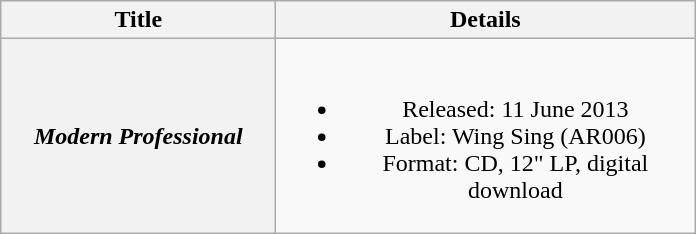<table class="wikitable plainrowheaders" style="text-align:center;" border="1">
<tr>
<th scope="col" style="width:11em;">Title</th>
<th scope="col" style="width:17em;">Details</th>
</tr>
<tr>
<th scope="row"><em>Modern Professional</em></th>
<td><br><ul><li>Released: 11 June 2013</li><li>Label: Wing Sing (AR006)</li><li>Format: CD, 12" LP, digital download</li></ul></td>
</tr>
</table>
